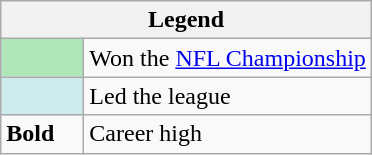<table class="wikitable mw-collapsible">
<tr>
<th colspan="2">Legend</th>
</tr>
<tr>
<td style="background:#afe6ba; width:3em;"></td>
<td>Won the <a href='#'>NFL Championship</a></td>
</tr>
<tr>
<td style="background:#cfecec; width:3em;"></td>
<td>Led the league</td>
</tr>
<tr>
<td><strong>Bold</strong></td>
<td>Career high</td>
</tr>
</table>
